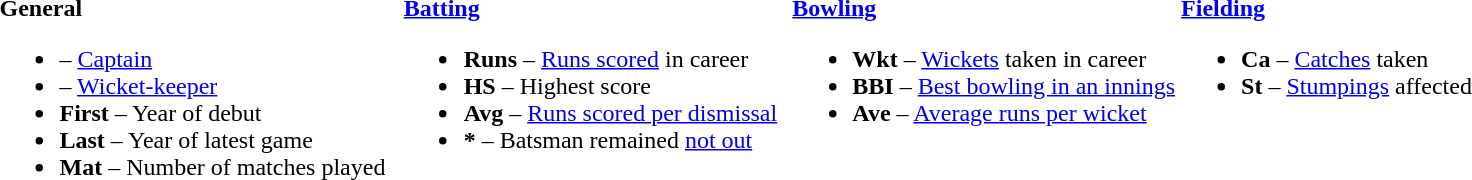<table>
<tr>
<td valign="top" style="width:26%"><br><strong>General</strong><ul><li> – <a href='#'>Captain</a></li><li> – <a href='#'>Wicket-keeper</a></li><li><strong>First</strong> – Year of debut</li><li><strong>Last</strong> – Year of latest game</li><li><strong>Mat</strong> – Number of matches played</li></ul></td>
<td valign="top" style="width:25%"><br><strong><a href='#'>Batting</a></strong><ul><li><strong>Runs</strong> – <a href='#'>Runs scored</a> in career</li><li><strong>HS</strong> – Highest score</li><li><strong>Avg</strong> – <a href='#'>Runs scored per dismissal</a></li><li><strong>*</strong> – Batsman remained <a href='#'>not out</a></li></ul></td>
<td valign="top" style="width:25%"><br><strong><a href='#'>Bowling</a></strong><ul><li><strong>Wkt</strong> – <a href='#'>Wickets</a> taken in career</li><li><strong>BBI</strong> – <a href='#'>Best bowling in an innings</a></li><li><strong>Ave</strong> – <a href='#'>Average runs per wicket</a></li></ul></td>
<td valign="top" style="width:24%"><br><strong><a href='#'>Fielding</a></strong><ul><li><strong>Ca</strong> – <a href='#'>Catches</a> taken</li><li><strong>St</strong> – <a href='#'>Stumpings</a> affected</li></ul></td>
</tr>
</table>
